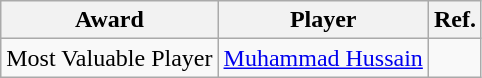<table class="wikitable">
<tr>
<th>Award</th>
<th>Player</th>
<th>Ref.</th>
</tr>
<tr>
<td scope="row">Most Valuable Player</td>
<td> <a href='#'>Muhammad Hussain</a></td>
<td align=center></td>
</tr>
</table>
